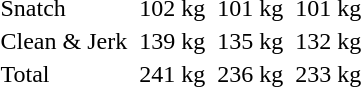<table>
<tr>
<td>Snatch</td>
<td></td>
<td>102 kg</td>
<td></td>
<td>101 kg</td>
<td></td>
<td>101 kg</td>
</tr>
<tr>
<td>Clean & Jerk</td>
<td></td>
<td>139 kg</td>
<td></td>
<td>135 kg</td>
<td></td>
<td>132 kg</td>
</tr>
<tr>
<td>Total</td>
<td></td>
<td>241 kg</td>
<td></td>
<td>236 kg</td>
<td></td>
<td>233 kg</td>
</tr>
</table>
